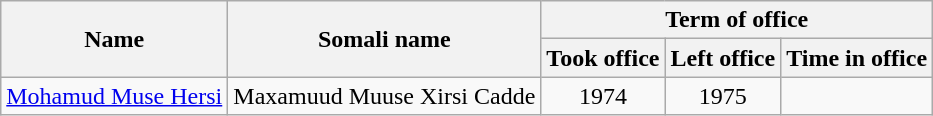<table class="wikitable" style="text-align:center">
<tr>
<th rowspan="2">Name</th>
<th rowspan="2">Somali name</th>
<th colspan="3">Term of office</th>
</tr>
<tr>
<th>Took office</th>
<th>Left office</th>
<th>Time in office</th>
</tr>
<tr>
<td><a href='#'>Mohamud Muse Hersi</a></td>
<td>Maxamuud Muuse Xirsi Cadde</td>
<td>1974</td>
<td>1975</td>
<td></td>
</tr>
</table>
